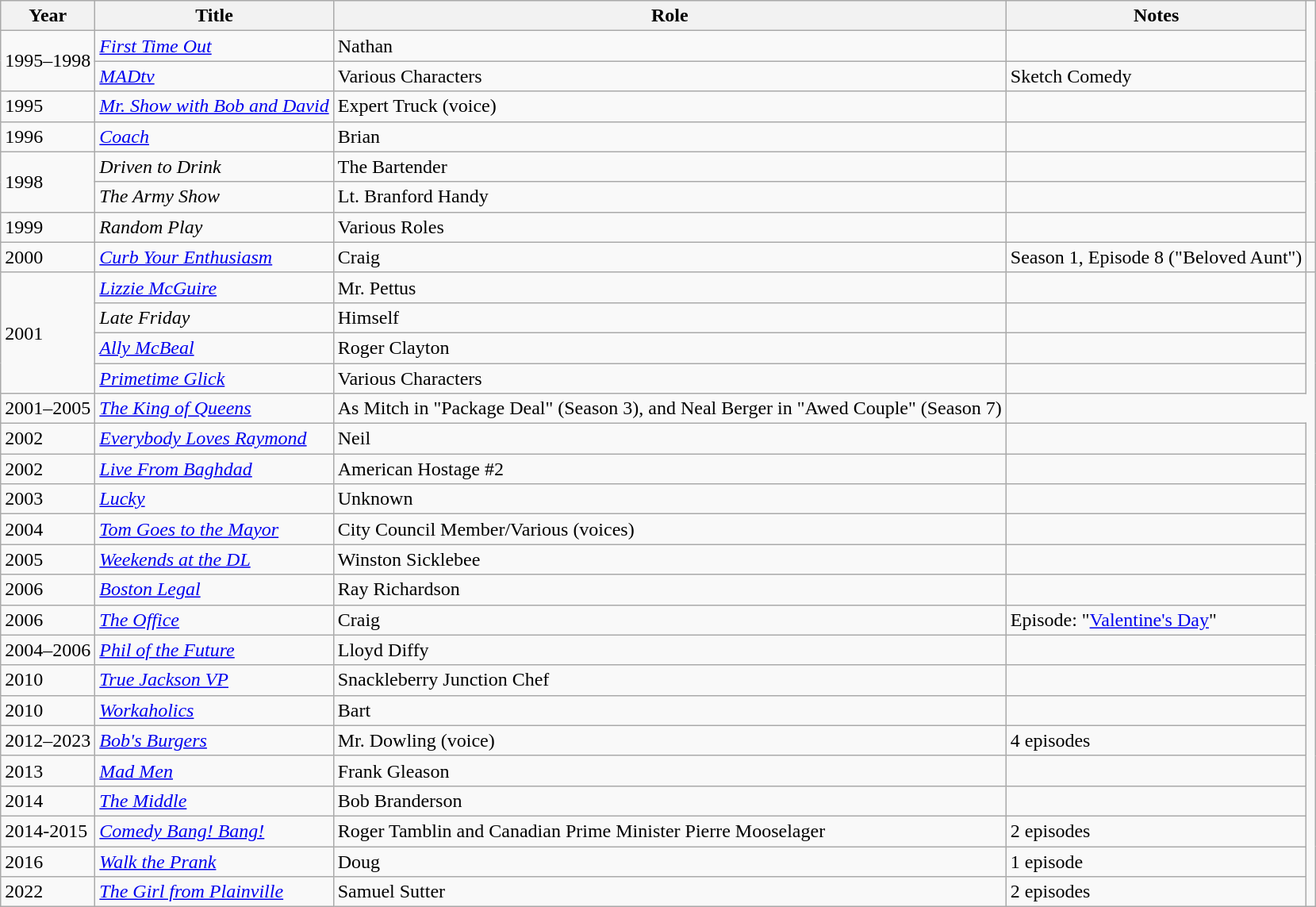<table class="wikitable">
<tr>
<th>Year</th>
<th>Title</th>
<th>Role</th>
<th>Notes</th>
</tr>
<tr>
<td rowspan=2>1995–1998</td>
<td><em><a href='#'>First Time Out</a></em></td>
<td>Nathan</td>
<td></td>
</tr>
<tr>
<td><em><a href='#'>MADtv</a></em></td>
<td>Various Characters</td>
<td>Sketch Comedy</td>
</tr>
<tr>
<td>1995</td>
<td><em><a href='#'>Mr. Show with Bob and David</a></em></td>
<td>Expert Truck (voice)</td>
<td></td>
</tr>
<tr>
<td>1996</td>
<td><em><a href='#'>Coach</a></em></td>
<td>Brian</td>
<td></td>
</tr>
<tr>
<td rowspan=2>1998</td>
<td><em>Driven to Drink</em></td>
<td>The Bartender</td>
<td></td>
</tr>
<tr>
<td><em>The Army Show </em></td>
<td>Lt. Branford Handy</td>
<td></td>
</tr>
<tr>
<td>1999</td>
<td><em>Random Play</em></td>
<td>Various Roles</td>
<td></td>
</tr>
<tr>
<td>2000</td>
<td><em><a href='#'>Curb Your Enthusiasm</a></em></td>
<td>Craig</td>
<td>Season 1, Episode 8 ("Beloved Aunt")</td>
<td></td>
</tr>
<tr>
<td rowspan=4>2001</td>
<td><em><a href='#'>Lizzie McGuire</a></em></td>
<td>Mr. Pettus</td>
<td></td>
</tr>
<tr>
<td><em>Late Friday</em></td>
<td>Himself</td>
<td></td>
</tr>
<tr>
<td><em><a href='#'>Ally McBeal</a></em></td>
<td>Roger Clayton</td>
<td></td>
</tr>
<tr>
<td><em><a href='#'>Primetime Glick</a></em></td>
<td>Various Characters</td>
<td></td>
</tr>
<tr>
<td>2001–2005</td>
<td><em><a href='#'>The King of Queens</a></em></td>
<td>As Mitch in "Package Deal" (Season 3), and Neal Berger in "Awed Couple" (Season 7)</td>
</tr>
<tr>
<td>2002</td>
<td><em><a href='#'>Everybody Loves Raymond</a></em></td>
<td>Neil</td>
<td></td>
</tr>
<tr>
<td>2002</td>
<td><em><a href='#'>Live From Baghdad</a></em></td>
<td>American Hostage #2</td>
<td></td>
</tr>
<tr>
<td>2003</td>
<td><em><a href='#'>Lucky</a></em></td>
<td>Unknown</td>
<td></td>
</tr>
<tr>
<td>2004</td>
<td><em><a href='#'>Tom Goes to the Mayor</a></em></td>
<td>City Council Member/Various (voices)</td>
<td></td>
</tr>
<tr>
<td>2005</td>
<td><em><a href='#'>Weekends at the DL</a></em></td>
<td>Winston Sicklebee</td>
<td></td>
</tr>
<tr>
<td>2006</td>
<td><em><a href='#'>Boston Legal</a></em></td>
<td>Ray Richardson</td>
<td></td>
</tr>
<tr>
<td>2006</td>
<td><em><a href='#'>The Office</a></em></td>
<td>Craig</td>
<td>Episode: "<a href='#'>Valentine's Day</a>"</td>
</tr>
<tr>
<td>2004–2006</td>
<td><em><a href='#'>Phil of the Future</a></em></td>
<td>Lloyd Diffy</td>
<td></td>
</tr>
<tr>
<td>2010</td>
<td><em><a href='#'>True Jackson VP</a></em></td>
<td>Snackleberry Junction Chef</td>
<td></td>
</tr>
<tr>
<td>2010</td>
<td><em><a href='#'>Workaholics</a></em></td>
<td>Bart</td>
<td></td>
</tr>
<tr>
<td>2012–2023</td>
<td><em><a href='#'>Bob's Burgers</a></em></td>
<td>Mr. Dowling (voice)</td>
<td>4 episodes</td>
</tr>
<tr>
<td>2013</td>
<td><em><a href='#'>Mad Men</a></em></td>
<td>Frank Gleason</td>
<td></td>
</tr>
<tr>
<td>2014</td>
<td><em><a href='#'>The Middle</a></em></td>
<td>Bob Branderson</td>
<td></td>
</tr>
<tr>
<td>2014-2015</td>
<td><em><a href='#'>Comedy Bang! Bang!</a></em></td>
<td>Roger Tamblin and Canadian Prime Minister Pierre Mooselager</td>
<td>2 episodes</td>
</tr>
<tr>
<td>2016</td>
<td><em><a href='#'>Walk the Prank</a></em></td>
<td>Doug</td>
<td>1 episode</td>
</tr>
<tr>
<td>2022</td>
<td><em><a href='#'>The Girl from Plainville</a></em></td>
<td>Samuel Sutter</td>
<td>2 episodes</td>
</tr>
</table>
